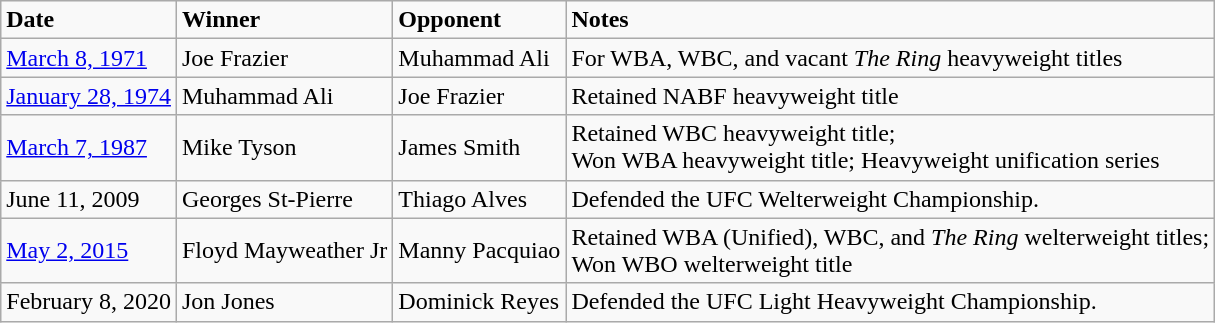<table class="wikitable">
<tr>
<td><strong>Date</strong></td>
<td><strong>Winner</strong></td>
<td><strong>Opponent</strong></td>
<td><strong>Notes</strong></td>
</tr>
<tr>
<td><a href='#'>March 8, 1971</a></td>
<td>Joe Frazier</td>
<td>Muhammad Ali</td>
<td>For WBA, WBC, and vacant <em>The Ring</em> heavyweight titles</td>
</tr>
<tr>
<td><a href='#'>January 28, 1974</a></td>
<td>Muhammad Ali</td>
<td>Joe Frazier</td>
<td>Retained NABF heavyweight title</td>
</tr>
<tr>
<td><a href='#'>March 7, 1987</a></td>
<td>Mike Tyson</td>
<td>James Smith</td>
<td>Retained WBC heavyweight title;<br>Won WBA heavyweight title;
Heavyweight unification series</td>
</tr>
<tr>
<td>June 11, 2009</td>
<td>Georges St-Pierre</td>
<td>Thiago Alves</td>
<td>Defended the UFC Welterweight Championship.</td>
</tr>
<tr>
<td><a href='#'>May 2, 2015</a></td>
<td>Floyd Mayweather Jr</td>
<td>Manny Pacquiao</td>
<td>Retained WBA (Unified), WBC, and <em>The Ring</em> welterweight titles;<br>Won WBO welterweight title</td>
</tr>
<tr>
<td>February 8, 2020</td>
<td>Jon Jones</td>
<td>Dominick Reyes</td>
<td>Defended the UFC Light Heavyweight Championship.</td>
</tr>
</table>
